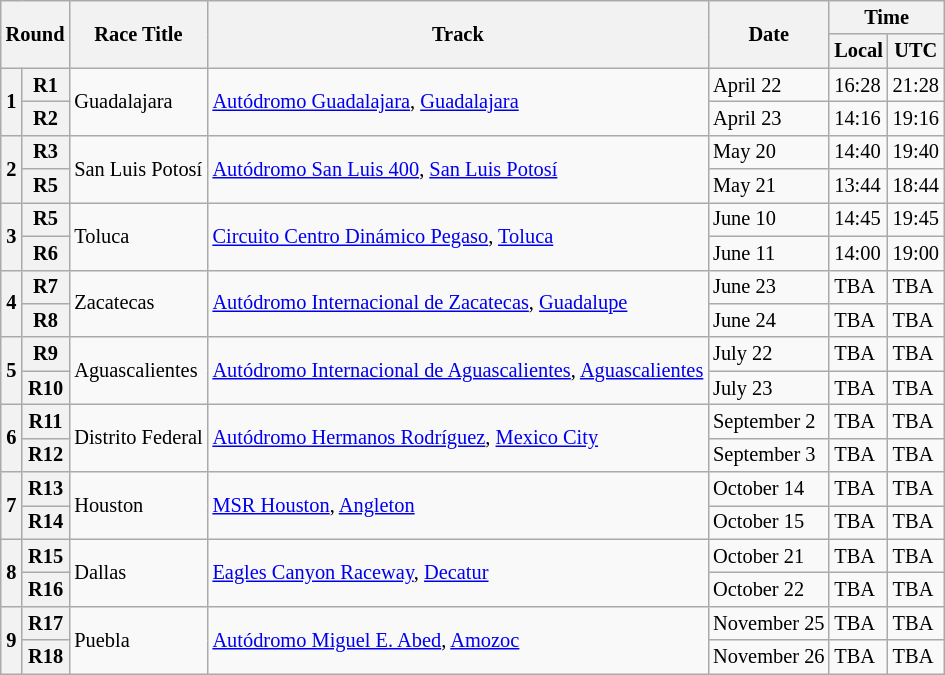<table class="wikitable" style="font-size: 85%;">
<tr>
<th colspan=2 rowspan=2>Round</th>
<th rowspan=2>Race Title</th>
<th rowspan=2>Track</th>
<th rowspan=2>Date</th>
<th colspan=2>Time</th>
</tr>
<tr>
<th>Local</th>
<th>UTC</th>
</tr>
<tr>
<th rowspan=2>1</th>
<th>R1</th>
<td rowspan=2>Guadalajara</td>
<td rowspan=2> <a href='#'>Autódromo Guadalajara</a>, <a href='#'>Guadalajara</a></td>
<td>April 22</td>
<td>16:28</td>
<td>21:28</td>
</tr>
<tr>
<th>R2</th>
<td>April 23</td>
<td>14:16</td>
<td>19:16</td>
</tr>
<tr>
<th rowspan=2>2</th>
<th>R3</th>
<td rowspan=2>San Luis Potosí</td>
<td rowspan=2> <a href='#'>Autódromo San Luis 400</a>, <a href='#'>San Luis Potosí</a></td>
<td>May 20</td>
<td>14:40</td>
<td>19:40</td>
</tr>
<tr>
<th>R5</th>
<td>May 21</td>
<td>13:44</td>
<td>18:44</td>
</tr>
<tr>
<th rowspan=2>3</th>
<th>R5</th>
<td rowspan=2>Toluca</td>
<td rowspan=2> <a href='#'>Circuito Centro Dinámico Pegaso</a>, <a href='#'>Toluca</a></td>
<td>June 10</td>
<td>14:45</td>
<td>19:45</td>
</tr>
<tr>
<th>R6</th>
<td>June 11</td>
<td>14:00</td>
<td>19:00</td>
</tr>
<tr>
<th rowspan=2>4</th>
<th>R7</th>
<td rowspan=2>Zacatecas</td>
<td rowspan=2> <a href='#'>Autódromo Internacional de Zacatecas</a>, <a href='#'>Guadalupe</a></td>
<td>June 23</td>
<td>TBA</td>
<td>TBA</td>
</tr>
<tr>
<th>R8</th>
<td>June 24</td>
<td>TBA</td>
<td>TBA</td>
</tr>
<tr>
<th rowspan=2>5</th>
<th>R9</th>
<td rowspan=2>Aguascalientes</td>
<td rowspan=2> <a href='#'>Autódromo Internacional de Aguascalientes</a>, <a href='#'>Aguascalientes</a></td>
<td>July 22</td>
<td>TBA</td>
<td>TBA</td>
</tr>
<tr>
<th>R10</th>
<td>July 23</td>
<td>TBA</td>
<td>TBA</td>
</tr>
<tr>
<th rowspan=2>6</th>
<th>R11</th>
<td rowspan=2>Distrito Federal</td>
<td rowspan=2> <a href='#'>Autódromo Hermanos Rodríguez</a>, <a href='#'>Mexico City</a></td>
<td>September 2</td>
<td>TBA</td>
<td>TBA</td>
</tr>
<tr>
<th>R12</th>
<td>September 3</td>
<td>TBA</td>
<td>TBA</td>
</tr>
<tr>
<th rowspan=2>7</th>
<th>R13</th>
<td rowspan=2>Houston</td>
<td rowspan=2> <a href='#'>MSR Houston</a>, <a href='#'>Angleton</a></td>
<td>October 14</td>
<td>TBA</td>
<td>TBA</td>
</tr>
<tr>
<th>R14</th>
<td>October 15</td>
<td>TBA</td>
<td>TBA</td>
</tr>
<tr>
<th rowspan=2>8</th>
<th>R15</th>
<td rowspan=2>Dallas</td>
<td rowspan=2> <a href='#'>Eagles Canyon Raceway</a>, <a href='#'>Decatur</a></td>
<td>October 21</td>
<td>TBA</td>
<td>TBA</td>
</tr>
<tr>
<th>R16</th>
<td>October 22</td>
<td>TBA</td>
<td>TBA</td>
</tr>
<tr>
<th rowspan=2>9</th>
<th>R17</th>
<td rowspan=2>Puebla</td>
<td rowspan=2> <a href='#'>Autódromo Miguel E. Abed</a>, <a href='#'>Amozoc</a></td>
<td>November 25</td>
<td>TBA</td>
<td>TBA</td>
</tr>
<tr>
<th>R18</th>
<td>November 26</td>
<td>TBA</td>
<td>TBA</td>
</tr>
</table>
